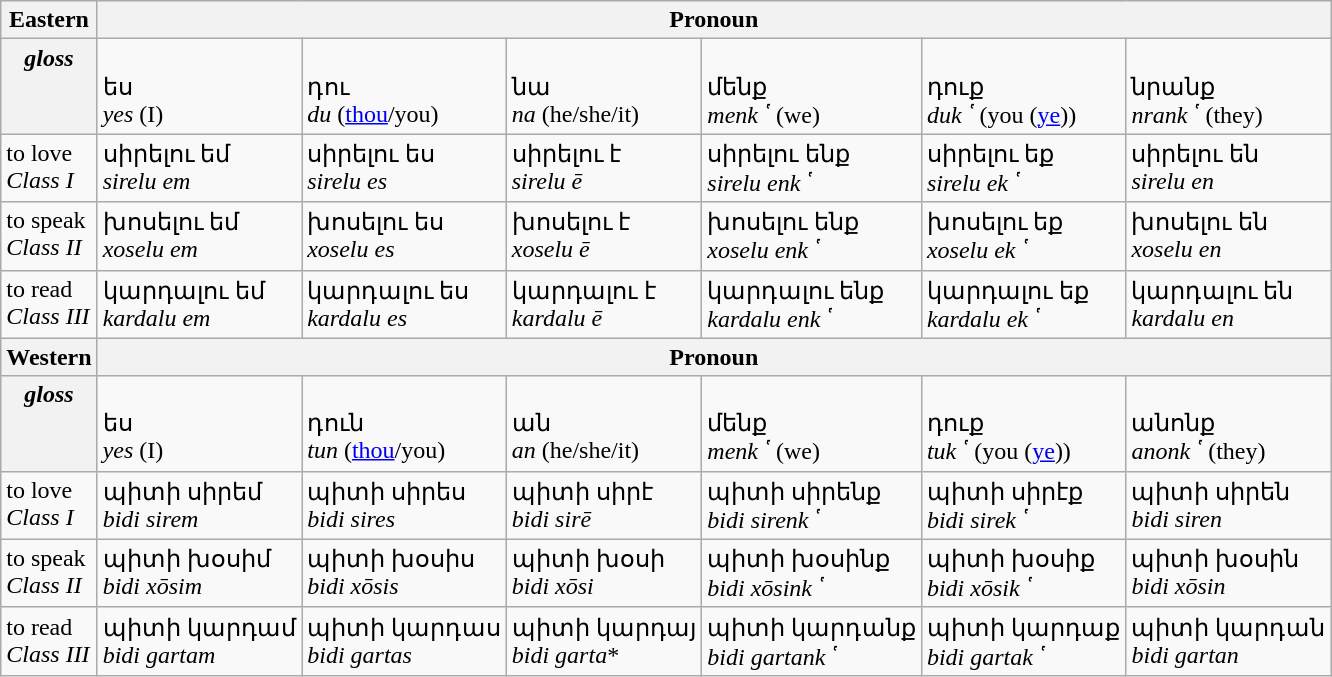<table class="wikitable">
<tr valign=top>
<th>Eastern</th>
<th colspan=6>Pronoun</th>
</tr>
<tr valign=top>
<th><em>gloss</em></th>
<td><br>ես<br><em>yes</em> (I)</td>
<td><br>դու<br><em>du</em> (<a href='#'>thou</a>/you)</td>
<td><br>նա<br><em>na</em> (he/she/it)</td>
<td><br>մենք<br><em>menk῾</em> (we)</td>
<td><br>դուք<br><em>duk῾</em> (you (<a href='#'>ye</a>))</td>
<td><br>նրանք<br><em>nrank῾</em> (they)</td>
</tr>
<tr valign=top>
<td>to love<br><em>Class I</em></td>
<td>սիրելու եմ<br><em>sirelu em</em></td>
<td>սիրելու ես<br><em>sirelu es</em></td>
<td>սիրելու է<br><em>sirelu ē</em></td>
<td>սիրելու ենք<br><em>sirelu enk῾</em></td>
<td>սիրելու եք<br><em>sirelu ek῾</em></td>
<td>սիրելու են<br><em>sirelu en</em></td>
</tr>
<tr valign=top>
<td>to speak<br><em>Class II</em></td>
<td>խոսելու եմ<br><em>xoselu em</em></td>
<td>խոսելու ես<br><em>xoselu es</em></td>
<td>խոսելու է<br><em>xoselu ē</em></td>
<td>խոսելու ենք<br><em>xoselu enk῾</em></td>
<td>խոսելու եք<br><em>xoselu ek῾</em></td>
<td>խոսելու են<br><em>xoselu en</em></td>
</tr>
<tr valign=top>
<td>to read<br><em>Class III</em></td>
<td>կարդալու եմ<br><em>kardalu em</em></td>
<td>կարդալու ես<br><em>kardalu es</em></td>
<td>կարդալու է<br><em>kardalu ē</em></td>
<td>կարդալու ենք<br><em>kardalu enk῾</em></td>
<td>կարդալու եք<br><em>kardalu ek῾</em></td>
<td>կարդալու են<br><em>kardalu en</em></td>
</tr>
<tr valign=top>
<th>Western</th>
<th colspan=6>Pronoun</th>
</tr>
<tr valign=top>
<th><em>gloss</em></th>
<td><br>ես<br><em>yes</em> (I)</td>
<td><br>դուն<br><em>tun</em> (<a href='#'>thou</a>/you)</td>
<td><br>ան<br><em>an</em> (he/she/it)</td>
<td><br>մենք<br><em>menk῾</em> (we)</td>
<td><br>դուք<br><em>tuk῾</em> (you (<a href='#'>ye</a>))</td>
<td><br>անոնք<br><em>anonk῾</em> (they)</td>
</tr>
<tr valign=top>
<td>to love<br><em>Class I</em></td>
<td>պիտի սիրեմ<br><em>bidi sirem</em></td>
<td>պիտի սիրես<br><em>bidi sires</em></td>
<td>պիտի սիրէ<br><em>bidi sirē</em></td>
<td>պիտի սիրենք<br><em>bidi sirenk῾</em></td>
<td>պիտի սիրէք<br><em>bidi sirek῾</em></td>
<td>պիտի սիրեն<br><em>bidi siren</em></td>
</tr>
<tr valign=top>
<td>to speak<br><em>Class II</em></td>
<td>պիտի խօսիմ<br><em>bidi xōsim</em></td>
<td>պիտի խօսիս<br><em>bidi xōsis</em></td>
<td>պիտի խօսի<br><em>bidi xōsi</em></td>
<td>պիտի խօսինք<br><em>bidi xōsink῾</em></td>
<td>պիտի խօսիք<br><em>bidi xōsik῾</em></td>
<td>պիտի խօսին<br><em>bidi xōsin</em></td>
</tr>
<tr valign=top>
<td>to read<br><em>Class III</em></td>
<td>պիտի կարդամ<br><em>bidi gartam</em></td>
<td>պիտի կարդաս<br><em>bidi gartas</em></td>
<td>պիտի կարդայ<br><em>bidi garta</em>*</td>
<td>պիտի կարդանք<br><em>bidi gartank῾</em></td>
<td>պիտի կարդաք<br><em>bidi gartak῾</em></td>
<td>պիտի կարդան<br><em>bidi gartan</em></td>
</tr>
</table>
